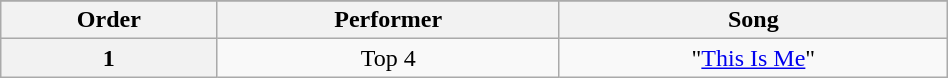<table class="wikitable" style="text-align:center; width:50%;">
<tr>
</tr>
<tr>
<th>Order</th>
<th>Performer</th>
<th>Song</th>
</tr>
<tr>
<th>1</th>
<td>Top 4</td>
<td>"<a href='#'>This Is Me</a>"</td>
</tr>
</table>
